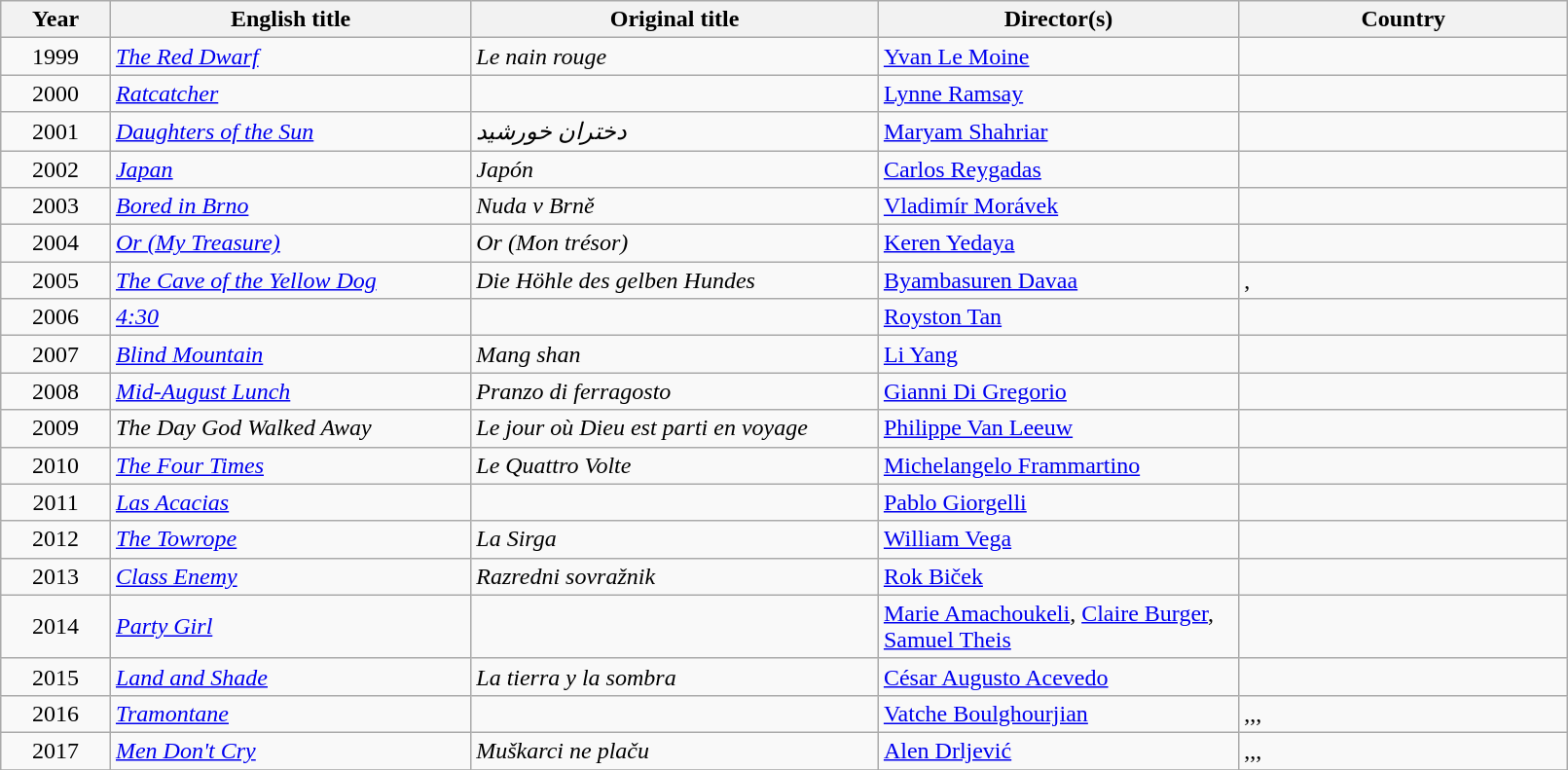<table class="sortable wikitable" width="85%" cellpadding="5">
<tr>
<th width="7%">Year</th>
<th width="23%">English title</th>
<th width="26%">Original title</th>
<th width="23%">Director(s)</th>
<th width="23%">Country</th>
</tr>
<tr>
<td style="text-align:center;">1999</td>
<td><em><a href='#'>The Red Dwarf</a></em></td>
<td><em>Le nain rouge</em></td>
<td><a href='#'>Yvan Le Moine</a></td>
<td></td>
</tr>
<tr>
<td style="text-align:center;">2000</td>
<td><em><a href='#'>Ratcatcher</a></em></td>
<td></td>
<td><a href='#'>Lynne Ramsay</a></td>
<td></td>
</tr>
<tr>
<td style="text-align:center;">2001</td>
<td><em><a href='#'>Daughters of the Sun</a></em></td>
<td><em>دختران خورشید</em></td>
<td><a href='#'>Maryam Shahriar</a></td>
<td></td>
</tr>
<tr>
<td style="text-align:center;">2002</td>
<td><em><a href='#'>Japan</a></em></td>
<td><em>Japón</em></td>
<td><a href='#'>Carlos Reygadas</a></td>
<td></td>
</tr>
<tr>
<td style="text-align:center;">2003</td>
<td><em><a href='#'>Bored in Brno</a></em></td>
<td><em>Nuda v Brně</em></td>
<td><a href='#'>Vladimír Morávek</a></td>
<td></td>
</tr>
<tr>
<td style="text-align:center;">2004</td>
<td><em><a href='#'>Or (My Treasure)</a></em></td>
<td><em>Or (Mon trésor)</em></td>
<td><a href='#'>Keren Yedaya</a></td>
<td></td>
</tr>
<tr>
<td style="text-align:center;">2005</td>
<td><em><a href='#'>The Cave of the Yellow Dog</a></em></td>
<td><em>Die Höhle des gelben Hundes</em></td>
<td><a href='#'>Byambasuren Davaa</a></td>
<td>, </td>
</tr>
<tr>
<td style="text-align:center;">2006</td>
<td><em><a href='#'>4:30</a></em></td>
<td></td>
<td><a href='#'>Royston Tan</a></td>
<td></td>
</tr>
<tr>
<td style="text-align:center;">2007</td>
<td><em><a href='#'>Blind Mountain</a></em></td>
<td><em>Mang shan</em></td>
<td><a href='#'>Li Yang</a></td>
<td></td>
</tr>
<tr>
<td style="text-align:center;">2008</td>
<td><em><a href='#'>Mid-August Lunch</a></em></td>
<td><em>Pranzo di ferragosto</em></td>
<td><a href='#'>Gianni Di Gregorio</a></td>
<td></td>
</tr>
<tr>
<td style="text-align:center;">2009</td>
<td><em>The Day God Walked Away</em></td>
<td><em>Le jour où Dieu est parti en voyage</em></td>
<td><a href='#'>Philippe Van Leeuw</a></td>
<td></td>
</tr>
<tr>
<td style="text-align:center;">2010</td>
<td><em><a href='#'>The Four Times</a></em></td>
<td><em>Le Quattro Volte</em></td>
<td><a href='#'>Michelangelo Frammartino</a></td>
<td></td>
</tr>
<tr>
<td style="text-align:center;">2011</td>
<td><em><a href='#'>Las Acacias</a></em></td>
<td></td>
<td><a href='#'>Pablo Giorgelli</a></td>
<td></td>
</tr>
<tr>
<td style="text-align:center;">2012</td>
<td><em><a href='#'>The Towrope</a></em></td>
<td><em>La Sirga</em></td>
<td><a href='#'>William Vega</a></td>
<td></td>
</tr>
<tr>
<td style="text-align:center;">2013</td>
<td><em><a href='#'>Class Enemy</a></em></td>
<td><em>Razredni sovražnik</em></td>
<td><a href='#'>Rok Biček</a></td>
<td></td>
</tr>
<tr>
<td style="text-align:center;">2014</td>
<td><em><a href='#'>Party Girl</a></em></td>
<td></td>
<td><a href='#'>Marie Amachoukeli</a>, <a href='#'>Claire Burger</a>, <a href='#'>Samuel Theis</a></td>
<td></td>
</tr>
<tr>
<td style="text-align:center;">2015</td>
<td><em><a href='#'>Land and Shade</a></em></td>
<td><em>La tierra y la sombra</em></td>
<td><a href='#'>César Augusto Acevedo</a></td>
<td></td>
</tr>
<tr>
<td style="text-align:center;">2016</td>
<td><em><a href='#'>Tramontane</a></em></td>
<td></td>
<td><a href='#'>Vatche Boulghourjian</a></td>
<td>,,,</td>
</tr>
<tr>
<td style="text-align:center;">2017</td>
<td><em><a href='#'>Men Don't Cry</a></em></td>
<td><em>Muškarci ne plaču</em></td>
<td><a href='#'>Alen Drljević</a></td>
<td>,,,</td>
</tr>
<tr>
</tr>
</table>
